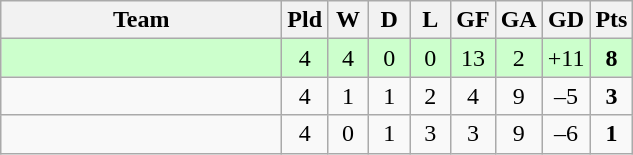<table class="wikitable" style="text-align:center;">
<tr>
<th width=180>Team</th>
<th width=20>Pld</th>
<th width=20>W</th>
<th width=20>D</th>
<th width=20>L</th>
<th width=20>GF</th>
<th width=20>GA</th>
<th width=20>GD</th>
<th width=20>Pts</th>
</tr>
<tr bgcolor="ccffcc">
<td align="left"></td>
<td>4</td>
<td>4</td>
<td>0</td>
<td>0</td>
<td>13</td>
<td>2</td>
<td>+11</td>
<td><strong>8</strong></td>
</tr>
<tr>
<td align="left"></td>
<td>4</td>
<td>1</td>
<td>1</td>
<td>2</td>
<td>4</td>
<td>9</td>
<td>–5</td>
<td><strong>3</strong></td>
</tr>
<tr>
<td align="left"></td>
<td>4</td>
<td>0</td>
<td>1</td>
<td>3</td>
<td>3</td>
<td>9</td>
<td>–6</td>
<td><strong>1</strong></td>
</tr>
</table>
